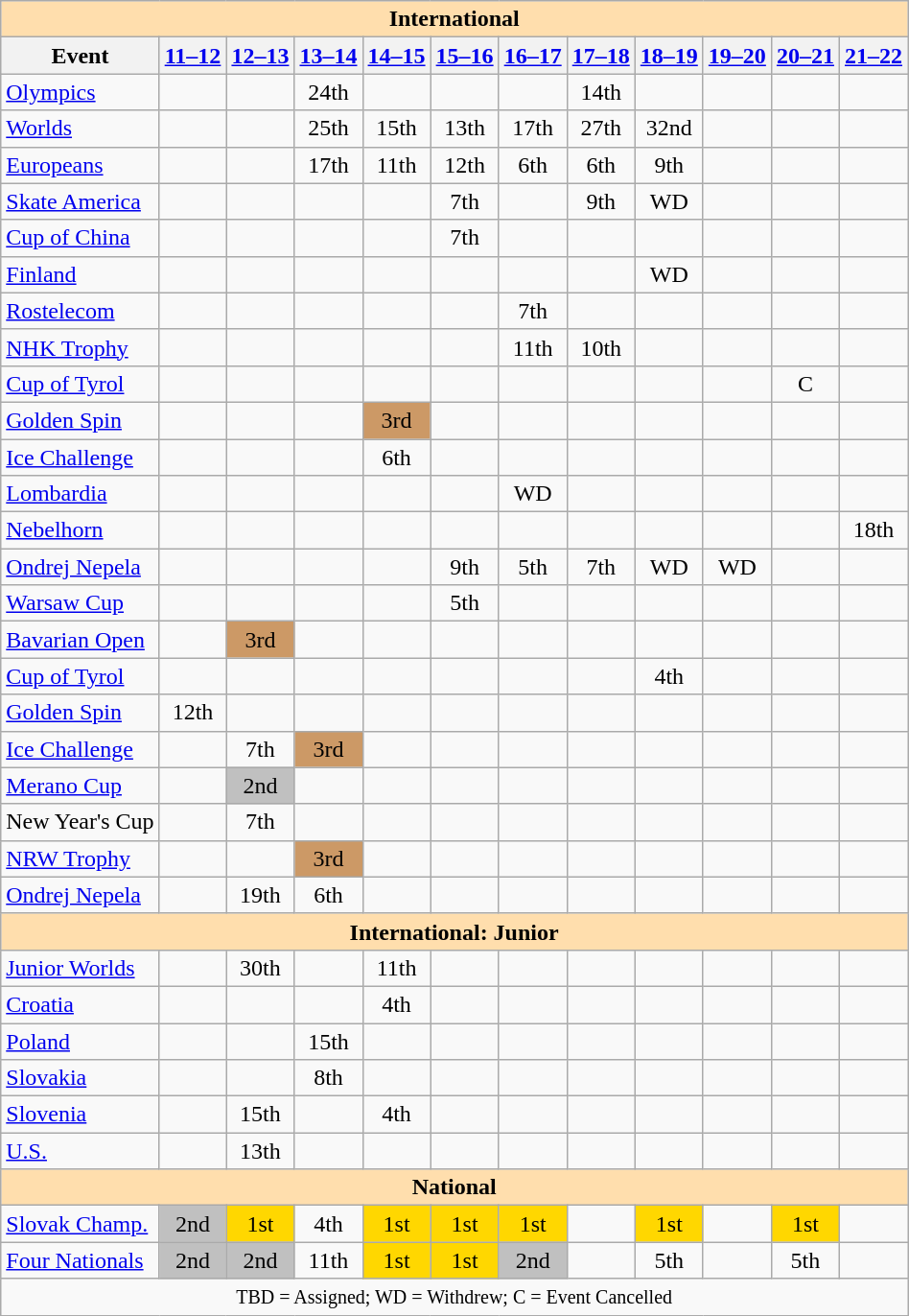<table class="wikitable" style="text-align:center">
<tr>
<th style="background-color: #ffdead; " colspan=12 align=center>International</th>
</tr>
<tr>
<th>Event</th>
<th><a href='#'>11–12</a></th>
<th><a href='#'>12–13</a></th>
<th><a href='#'>13–14</a></th>
<th><a href='#'>14–15</a></th>
<th><a href='#'>15–16</a></th>
<th><a href='#'>16–17</a></th>
<th><a href='#'>17–18</a></th>
<th><a href='#'>18–19</a></th>
<th><a href='#'>19–20</a></th>
<th><a href='#'>20–21</a></th>
<th><a href='#'>21–22</a></th>
</tr>
<tr>
<td align=left><a href='#'>Olympics</a></td>
<td></td>
<td></td>
<td>24th</td>
<td></td>
<td></td>
<td></td>
<td>14th</td>
<td></td>
<td></td>
<td></td>
<td></td>
</tr>
<tr>
<td align=left><a href='#'>Worlds</a></td>
<td></td>
<td></td>
<td>25th</td>
<td>15th</td>
<td>13th</td>
<td>17th</td>
<td>27th</td>
<td>32nd</td>
<td></td>
<td></td>
<td></td>
</tr>
<tr>
<td align=left><a href='#'>Europeans</a></td>
<td></td>
<td></td>
<td>17th</td>
<td>11th</td>
<td>12th</td>
<td>6th</td>
<td>6th</td>
<td>9th</td>
<td></td>
<td></td>
<td></td>
</tr>
<tr>
<td align=left> <a href='#'>Skate America</a></td>
<td></td>
<td></td>
<td></td>
<td></td>
<td>7th</td>
<td></td>
<td>9th</td>
<td>WD</td>
<td></td>
<td></td>
<td></td>
</tr>
<tr>
<td align=left> <a href='#'>Cup of China</a></td>
<td></td>
<td></td>
<td></td>
<td></td>
<td>7th</td>
<td></td>
<td></td>
<td></td>
<td></td>
<td></td>
<td></td>
</tr>
<tr>
<td align=left> <a href='#'>Finland</a></td>
<td></td>
<td></td>
<td></td>
<td></td>
<td></td>
<td></td>
<td></td>
<td>WD</td>
<td></td>
<td></td>
<td></td>
</tr>
<tr>
<td align=left> <a href='#'>Rostelecom</a></td>
<td></td>
<td></td>
<td></td>
<td></td>
<td></td>
<td>7th</td>
<td></td>
<td></td>
<td></td>
<td></td>
<td></td>
</tr>
<tr>
<td align=left> <a href='#'>NHK Trophy</a></td>
<td></td>
<td></td>
<td></td>
<td></td>
<td></td>
<td>11th</td>
<td>10th</td>
<td></td>
<td></td>
<td></td>
<td></td>
</tr>
<tr>
<td align=left> <a href='#'>Cup of Tyrol</a></td>
<td></td>
<td></td>
<td></td>
<td></td>
<td></td>
<td></td>
<td></td>
<td></td>
<td></td>
<td>C</td>
<td></td>
</tr>
<tr>
<td align=left> <a href='#'>Golden Spin</a></td>
<td></td>
<td></td>
<td></td>
<td bgcolor=cc9966>3rd</td>
<td></td>
<td></td>
<td></td>
<td></td>
<td></td>
<td></td>
<td></td>
</tr>
<tr>
<td align=left> <a href='#'>Ice Challenge</a></td>
<td></td>
<td></td>
<td></td>
<td>6th</td>
<td></td>
<td></td>
<td></td>
<td></td>
<td></td>
<td></td>
<td></td>
</tr>
<tr>
<td align=left> <a href='#'>Lombardia</a></td>
<td></td>
<td></td>
<td></td>
<td></td>
<td></td>
<td>WD</td>
<td></td>
<td></td>
<td></td>
<td></td>
<td></td>
</tr>
<tr>
<td align=left> <a href='#'>Nebelhorn</a></td>
<td></td>
<td></td>
<td></td>
<td></td>
<td></td>
<td></td>
<td></td>
<td></td>
<td></td>
<td></td>
<td>18th</td>
</tr>
<tr>
<td align=left> <a href='#'>Ondrej Nepela</a></td>
<td></td>
<td></td>
<td></td>
<td></td>
<td>9th</td>
<td>5th</td>
<td>7th</td>
<td>WD</td>
<td>WD</td>
<td></td>
<td></td>
</tr>
<tr>
<td align=left> <a href='#'>Warsaw Cup</a></td>
<td></td>
<td></td>
<td></td>
<td></td>
<td>5th</td>
<td></td>
<td></td>
<td></td>
<td></td>
<td></td>
<td></td>
</tr>
<tr>
<td align=left><a href='#'>Bavarian Open</a></td>
<td></td>
<td bgcolor=cc9966>3rd</td>
<td></td>
<td></td>
<td></td>
<td></td>
<td></td>
<td></td>
<td></td>
<td></td>
<td></td>
</tr>
<tr>
<td align=left><a href='#'>Cup of Tyrol</a></td>
<td></td>
<td></td>
<td></td>
<td></td>
<td></td>
<td></td>
<td></td>
<td>4th</td>
<td></td>
<td></td>
<td></td>
</tr>
<tr>
<td align=left><a href='#'>Golden Spin</a></td>
<td>12th</td>
<td></td>
<td></td>
<td></td>
<td></td>
<td></td>
<td></td>
<td></td>
<td></td>
<td></td>
<td></td>
</tr>
<tr>
<td align=left><a href='#'>Ice Challenge</a></td>
<td></td>
<td>7th</td>
<td bgcolor=cc9966>3rd</td>
<td></td>
<td></td>
<td></td>
<td></td>
<td></td>
<td></td>
<td></td>
<td></td>
</tr>
<tr>
<td align=left><a href='#'>Merano Cup</a></td>
<td></td>
<td bgcolor=silver>2nd</td>
<td></td>
<td></td>
<td></td>
<td></td>
<td></td>
<td></td>
<td></td>
<td></td>
<td></td>
</tr>
<tr>
<td align=left>New Year's Cup</td>
<td></td>
<td>7th</td>
<td></td>
<td></td>
<td></td>
<td></td>
<td></td>
<td></td>
<td></td>
<td></td>
<td></td>
</tr>
<tr>
<td align=left><a href='#'>NRW Trophy</a></td>
<td></td>
<td></td>
<td bgcolor=cc9966>3rd</td>
<td></td>
<td></td>
<td></td>
<td></td>
<td></td>
<td></td>
<td></td>
<td></td>
</tr>
<tr>
<td align=left><a href='#'>Ondrej Nepela</a></td>
<td></td>
<td>19th</td>
<td>6th</td>
<td></td>
<td></td>
<td></td>
<td></td>
<td></td>
<td></td>
<td></td>
<td></td>
</tr>
<tr>
<th style="background-color: #ffdead; " colspan=12 align=center>International: Junior</th>
</tr>
<tr>
<td align=left><a href='#'>Junior Worlds</a></td>
<td></td>
<td>30th</td>
<td></td>
<td>11th</td>
<td></td>
<td></td>
<td></td>
<td></td>
<td></td>
<td></td>
<td></td>
</tr>
<tr>
<td align=left> <a href='#'>Croatia</a></td>
<td></td>
<td></td>
<td></td>
<td>4th</td>
<td></td>
<td></td>
<td></td>
<td></td>
<td></td>
<td></td>
<td></td>
</tr>
<tr>
<td align=left> <a href='#'>Poland</a></td>
<td></td>
<td></td>
<td>15th</td>
<td></td>
<td></td>
<td></td>
<td></td>
<td></td>
<td></td>
<td></td>
<td></td>
</tr>
<tr>
<td align=left> <a href='#'>Slovakia</a></td>
<td></td>
<td></td>
<td>8th</td>
<td></td>
<td></td>
<td></td>
<td></td>
<td></td>
<td></td>
<td></td>
<td></td>
</tr>
<tr>
<td align=left> <a href='#'>Slovenia</a></td>
<td></td>
<td>15th</td>
<td></td>
<td>4th</td>
<td></td>
<td></td>
<td></td>
<td></td>
<td></td>
<td></td>
<td></td>
</tr>
<tr>
<td align=left> <a href='#'>U.S.</a></td>
<td></td>
<td>13th</td>
<td></td>
<td></td>
<td></td>
<td></td>
<td></td>
<td></td>
<td></td>
<td></td>
<td></td>
</tr>
<tr>
<th style="background-color: #ffdead; " colspan=12 align=center>National</th>
</tr>
<tr>
<td align=left><a href='#'>Slovak Champ.</a></td>
<td bgcolor=silver>2nd</td>
<td bgcolor=gold>1st</td>
<td>4th</td>
<td bgcolor=gold>1st</td>
<td bgcolor=gold>1st</td>
<td bgcolor=gold>1st</td>
<td></td>
<td bgcolor=gold>1st</td>
<td></td>
<td bgcolor=gold>1st</td>
<td></td>
</tr>
<tr>
<td align=left><a href='#'>Four Nationals</a></td>
<td bgcolor=silver>2nd</td>
<td bgcolor=silver>2nd</td>
<td>11th</td>
<td bgcolor=gold>1st</td>
<td bgcolor=gold>1st</td>
<td bgcolor=silver>2nd</td>
<td></td>
<td>5th</td>
<td></td>
<td>5th</td>
<td></td>
</tr>
<tr>
<td colspan=12 align=center><small> TBD = Assigned; WD = Withdrew; C = Event Cancelled</small></td>
</tr>
</table>
